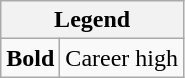<table class="wikitable mw-collapsible mw-collapsed">
<tr>
<th colspan="2">Legend</th>
</tr>
<tr>
<td><strong>Bold</strong></td>
<td>Career high</td>
</tr>
</table>
